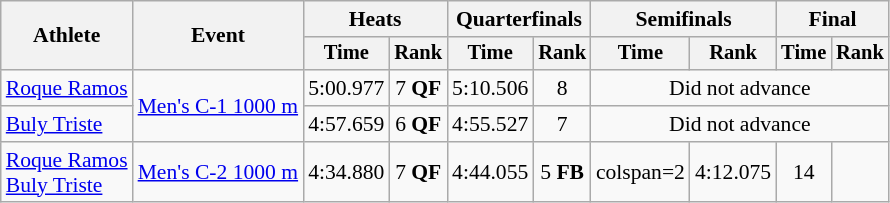<table class=wikitable style="font-size:90%">
<tr>
<th rowspan="2">Athlete</th>
<th rowspan="2">Event</th>
<th colspan=2>Heats</th>
<th colspan=2>Quarterfinals</th>
<th colspan=2>Semifinals</th>
<th colspan=2>Final</th>
</tr>
<tr style="font-size:95%">
<th>Time</th>
<th>Rank</th>
<th>Time</th>
<th>Rank</th>
<th>Time</th>
<th>Rank</th>
<th>Time</th>
<th>Rank</th>
</tr>
<tr align=center>
<td align=left><a href='#'>Roque Ramos</a></td>
<td align=left rowspan=2><a href='#'>Men's C-1 1000 m</a></td>
<td>5:00.977</td>
<td>7 <strong>QF</strong></td>
<td>5:10.506</td>
<td>8</td>
<td colspan="4">Did not advance</td>
</tr>
<tr align=center>
<td align=left><a href='#'>Buly Triste</a></td>
<td>4:57.659</td>
<td>6 <strong>QF</strong></td>
<td>4:55.527</td>
<td>7</td>
<td colspan="4">Did not advance</td>
</tr>
<tr align=center>
<td align=left><a href='#'>Roque Ramos</a><br><a href='#'>Buly Triste</a></td>
<td align=left><a href='#'>Men's C-2 1000 m</a></td>
<td>4:34.880</td>
<td>7 <strong>QF</strong></td>
<td>4:44.055</td>
<td>5 <strong>FB</strong></td>
<td>colspan=2 </td>
<td>4:12.075</td>
<td>14</td>
</tr>
</table>
